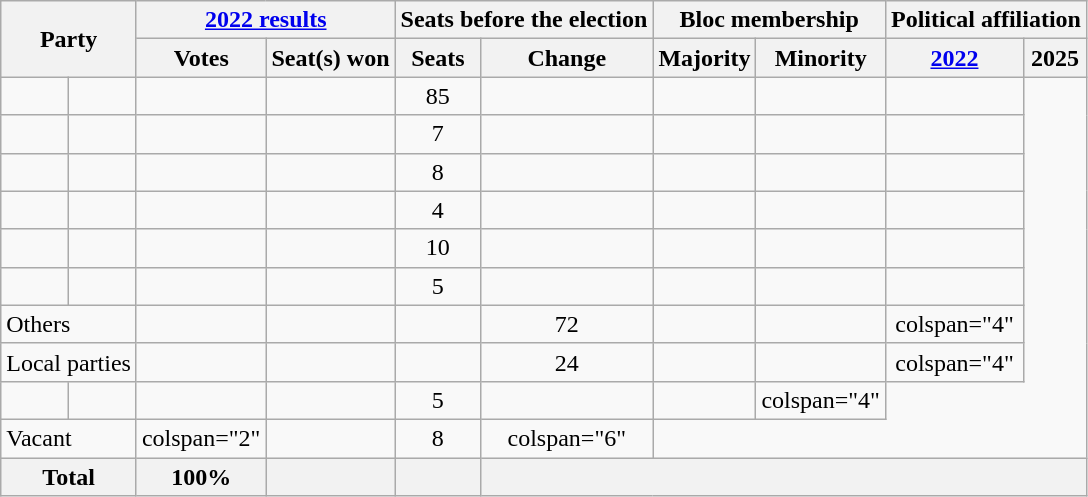<table class="wikitable" style="text-align:center;">
<tr>
<th colspan="2" rowspan="2">Party</th>
<th colspan="2"><a href='#'>2022 results</a></th>
<th colspan="2">Seats before the election</th>
<th colspan="2">Bloc membership</th>
<th colspan="4">Political affiliation</th>
</tr>
<tr>
<th>Votes</th>
<th>Seat(s) won</th>
<th>Seats</th>
<th>Change</th>
<th>Majority</th>
<th>Minority</th>
<th colspan="2"><a href='#'>2022</a></th>
<th colspan="2">2025</th>
</tr>
<tr>
<td></td>
<td></td>
<td></td>
<td></td>
<td> 85</td>
<td></td>
<td></td>
<td></td>
<td></td>
</tr>
<tr>
<td></td>
<td></td>
<td></td>
<td></td>
<td> 7</td>
<td></td>
<td></td>
<td></td>
<td></td>
</tr>
<tr>
<td></td>
<td></td>
<td></td>
<td></td>
<td> 8</td>
<td></td>
<td></td>
<td></td>
<td></td>
</tr>
<tr>
<td></td>
<td></td>
<td></td>
<td></td>
<td> 4</td>
<td></td>
<td></td>
<td></td>
<td></td>
</tr>
<tr>
<td></td>
<td></td>
<td></td>
<td></td>
<td> 10</td>
<td></td>
<td></td>
<td></td>
<td></td>
</tr>
<tr>
<td></td>
<td></td>
<td></td>
<td></td>
<td> 5</td>
<td></td>
<td></td>
<td></td>
<td></td>
</tr>
<tr>
<td colspan="2" align="left">Others</td>
<td></td>
<td></td>
<td></td>
<td> 72</td>
<td></td>
<td></td>
<td>colspan="4" </td>
</tr>
<tr>
<td colspan=2 align="left">Local parties</td>
<td></td>
<td></td>
<td></td>
<td> 24</td>
<td></td>
<td></td>
<td>colspan="4" </td>
</tr>
<tr>
<td></td>
<td></td>
<td></td>
<td></td>
<td> 5</td>
<td></td>
<td></td>
<td>colspan="4" </td>
</tr>
<tr>
<td colspan="2" align="left">Vacant</td>
<td>colspan="2" </td>
<td></td>
<td> 8</td>
<td>colspan="6" </td>
</tr>
<tr>
<th colspan="2">Total</th>
<th>100%</th>
<th></th>
<th></th>
<th colspan="7"></th>
</tr>
</table>
